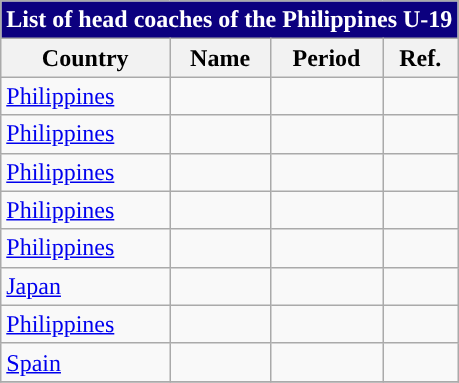<table class="wikitable mw-collapsible ">
<tr>
<th colspan=4 style="background: #0C007F; color: #FFFFFF;">List of head coaches of the Philippines U-19</th>
</tr>
<tr>
<th>Country</th>
<th>Name</th>
<th>Period</th>
<th>Ref.</th>
</tr>
<tr>
<td> <a href='#'>Philippines</a></td>
<td></td>
<td></td>
<td></td>
</tr>
<tr>
<td> <a href='#'>Philippines</a></td>
<td></td>
<td></td>
<td></td>
</tr>
<tr>
<td> <a href='#'>Philippines</a></td>
<td></td>
<td></td>
<td></td>
</tr>
<tr>
<td> <a href='#'>Philippines</a></td>
<td></td>
<td></td>
<td></td>
</tr>
<tr>
<td> <a href='#'>Philippines</a></td>
<td></td>
<td></td>
<td></td>
</tr>
<tr>
<td> <a href='#'>Japan</a></td>
<td></td>
<td></td>
<td></td>
</tr>
<tr>
<td> <a href='#'>Philippines</a></td>
<td></td>
<td></td>
<td></td>
</tr>
<tr>
<td> <a href='#'>Spain</a></td>
<td></td>
<td></td>
<td></td>
</tr>
<tr>
</tr>
</table>
